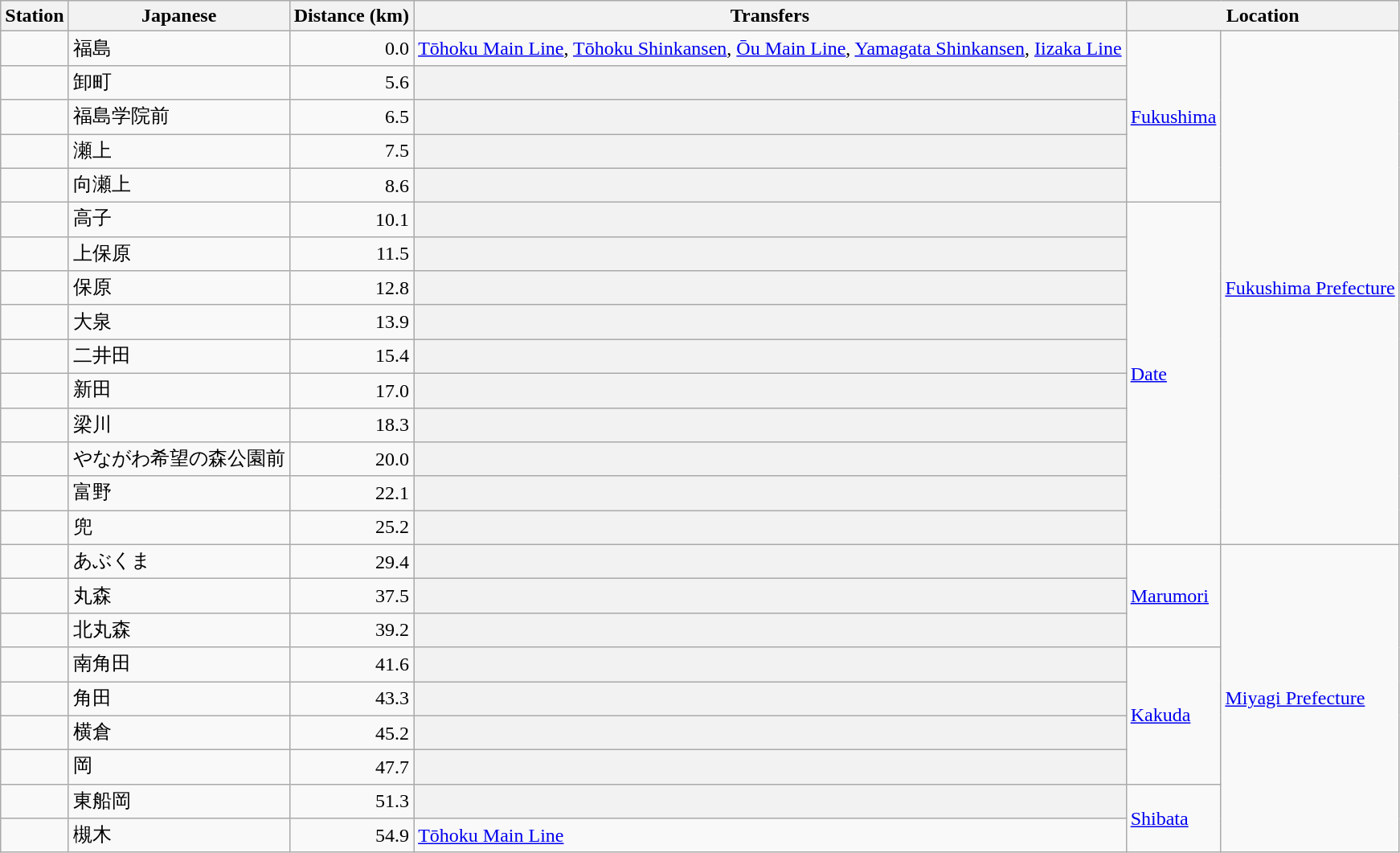<table class=wikitable>
<tr>
<th>Station</th>
<th>Japanese</th>
<th>Distance (km)</th>
<th>Transfers</th>
<th colspan=2>Location</th>
</tr>
<tr>
<td></td>
<td>福島</td>
<td align=right>0.0</td>
<td><a href='#'>Tōhoku Main Line</a>, <a href='#'>Tōhoku Shinkansen</a>, <a href='#'>Ōu Main Line</a>, <a href='#'>Yamagata Shinkansen</a>, <a href='#'>Iizaka Line</a></td>
<td rowspan=5><a href='#'>Fukushima</a></td>
<td rowspan=15><a href='#'>Fukushima Prefecture</a></td>
</tr>
<tr>
<td></td>
<td>卸町</td>
<td align=right>5.6</td>
<th></th>
</tr>
<tr>
<td></td>
<td>福島学院前</td>
<td align=right>6.5</td>
<th></th>
</tr>
<tr>
<td></td>
<td>瀬上</td>
<td align=right>7.5</td>
<th></th>
</tr>
<tr>
<td></td>
<td>向瀬上</td>
<td align=right>8.6</td>
<th></th>
</tr>
<tr>
<td></td>
<td>高子</td>
<td align=right>10.1</td>
<th></th>
<td rowspan=10><a href='#'>Date</a></td>
</tr>
<tr>
<td></td>
<td>上保原</td>
<td align=right>11.5</td>
<th></th>
</tr>
<tr>
<td></td>
<td>保原</td>
<td align=right>12.8</td>
<th></th>
</tr>
<tr>
<td></td>
<td>大泉</td>
<td align=right>13.9</td>
<th></th>
</tr>
<tr>
<td></td>
<td>二井田</td>
<td align=right>15.4</td>
<th></th>
</tr>
<tr>
<td></td>
<td>新田</td>
<td align=right>17.0</td>
<th></th>
</tr>
<tr>
<td></td>
<td>梁川</td>
<td align=right>18.3</td>
<th></th>
</tr>
<tr>
<td></td>
<td>やながわ希望の森公園前</td>
<td align=right>20.0</td>
<th></th>
</tr>
<tr>
<td></td>
<td>富野</td>
<td align=right>22.1</td>
<th></th>
</tr>
<tr>
<td></td>
<td>兜</td>
<td align=right>25.2</td>
<th></th>
</tr>
<tr>
<td></td>
<td>あぶくま</td>
<td align=right>29.4</td>
<th></th>
<td rowspan=3><a href='#'>Marumori</a></td>
<td rowspan=9><a href='#'>Miyagi Prefecture</a></td>
</tr>
<tr>
<td></td>
<td>丸森</td>
<td align=right>37.5</td>
<th></th>
</tr>
<tr>
<td></td>
<td>北丸森</td>
<td align=right>39.2</td>
<th></th>
</tr>
<tr>
<td></td>
<td>南角田</td>
<td align=right>41.6</td>
<th></th>
<td rowspan=4><a href='#'>Kakuda</a></td>
</tr>
<tr>
<td></td>
<td>角田</td>
<td align=right>43.3</td>
<th></th>
</tr>
<tr>
<td></td>
<td>横倉</td>
<td align=right>45.2</td>
<th></th>
</tr>
<tr>
<td></td>
<td>岡</td>
<td align=right>47.7</td>
<th></th>
</tr>
<tr>
<td></td>
<td>東船岡</td>
<td align=right>51.3</td>
<th></th>
<td rowspan=2><a href='#'>Shibata</a></td>
</tr>
<tr>
<td></td>
<td>槻木</td>
<td align=right>54.9</td>
<td><a href='#'>Tōhoku Main Line</a></td>
</tr>
</table>
